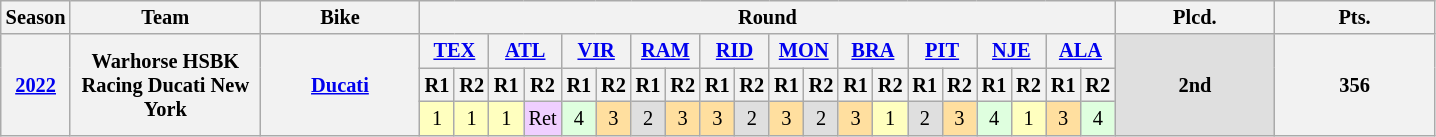<table class="wikitable" style="font-size: 85%; text-align: center">
<tr valign="top">
<th valign="middle" style="width: 40px;">Season</th>
<th valign="middle" style="width: 120px;">Team</th>
<th valign="middle" style="width: 100px;">Bike</th>
<th valign="middle" style="width: 100px;" colspan=20>Round</th>
<th valign="middle" style="width: 100px;">Plcd.</th>
<th valign="middle" style="width: 100px;">Pts.</th>
</tr>
<tr>
<th rowspan=3><a href='#'>2022</a></th>
<th rowspan=3>Warhorse HSBK Racing Ducati New York</th>
<th rowspan=3><a href='#'>Ducati</a></th>
<th colspan=2><a href='#'>TEX</a><br></th>
<th colspan=2><a href='#'>ATL</a><br></th>
<th colspan=2><a href='#'>VIR</a><br></th>
<th colspan=2><a href='#'>RAM</a><br></th>
<th colspan=2><a href='#'>RID</a><br></th>
<th colspan=2><a href='#'>MON</a><br></th>
<th colspan=2><a href='#'>BRA</a><br></th>
<th colspan=2><a href='#'>PIT</a><br></th>
<th colspan=2><a href='#'>NJE</a><br></th>
<th colspan=2><a href='#'>ALA</a><br></th>
<th rowspan=3 style="background:#dfdfdf;"><strong>2nd</strong></th>
<th rowspan=3>356</th>
</tr>
<tr>
<th>R1</th>
<th>R2</th>
<th>R1</th>
<th>R2</th>
<th>R1</th>
<th>R2</th>
<th>R1</th>
<th>R2</th>
<th>R1</th>
<th>R2</th>
<th>R1</th>
<th>R2</th>
<th>R1</th>
<th>R2</th>
<th>R1</th>
<th>R2</th>
<th>R1</th>
<th>R2</th>
<th>R1</th>
<th>R2</th>
</tr>
<tr>
<td style="background:#ffffbf;">1</td>
<td style="background:#ffffbf;">1</td>
<td style="background:#ffffbf;">1</td>
<td style="background:#efcfff;">Ret</td>
<td style="background:#dfffdf;">4</td>
<td style="background:#ffdf9f;">3</td>
<td style="background:#dfdfdf;">2</td>
<td style="background:#ffdf9f;">3</td>
<td style="background:#ffdf9f;">3</td>
<td style="background:#dfdfdf;">2</td>
<td style="background:#ffdf9f;">3</td>
<td style="background:#dfdfdf;">2</td>
<td style="background:#ffdf9f;">3</td>
<td style="background:#ffffbf;">1</td>
<td style="background:#dfdfdf;">2</td>
<td style="background:#ffdf9f;">3</td>
<td style="background:#dfffdf;">4</td>
<td style="background:#ffffbf;">1</td>
<td style="background:#ffdf9f;">3</td>
<td style="background:#dfffdf;">4</td>
</tr>
</table>
